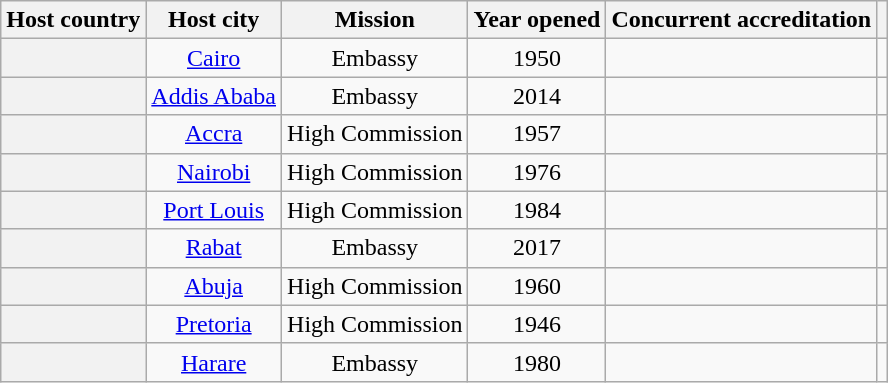<table class="wikitable plainrowheaders" style="text-align:center;">
<tr>
<th scope="col">Host country</th>
<th scope="col">Host city</th>
<th scope="col">Mission</th>
<th scope="col">Year opened</th>
<th scope="col">Concurrent accreditation</th>
<th scope="col"></th>
</tr>
<tr>
<th scope="row"></th>
<td><a href='#'>Cairo</a></td>
<td>Embassy</td>
<td>1950</td>
<td></td>
<td></td>
</tr>
<tr>
<th scope="row"></th>
<td><a href='#'>Addis Ababa</a></td>
<td>Embassy</td>
<td>2014</td>
<td></td>
<td></td>
</tr>
<tr>
<th scope="row"></th>
<td><a href='#'>Accra</a></td>
<td>High Commission</td>
<td>1957</td>
<td></td>
<td></td>
</tr>
<tr>
<th scope="row"></th>
<td><a href='#'>Nairobi</a></td>
<td>High Commission</td>
<td>1976</td>
<td></td>
<td></td>
</tr>
<tr>
<th scope="row"></th>
<td><a href='#'>Port Louis</a></td>
<td>High Commission</td>
<td>1984</td>
<td></td>
<td></td>
</tr>
<tr>
<th scope="row"></th>
<td><a href='#'>Rabat</a></td>
<td>Embassy</td>
<td>2017</td>
<td></td>
<td></td>
</tr>
<tr>
<th scope="row"></th>
<td><a href='#'>Abuja</a></td>
<td>High Commission</td>
<td>1960</td>
<td></td>
<td></td>
</tr>
<tr>
<th scope="row"></th>
<td><a href='#'>Pretoria</a></td>
<td>High Commission</td>
<td>1946</td>
<td></td>
<td></td>
</tr>
<tr>
<th scope="row"></th>
<td><a href='#'>Harare</a></td>
<td>Embassy</td>
<td>1980</td>
<td></td>
<td></td>
</tr>
</table>
